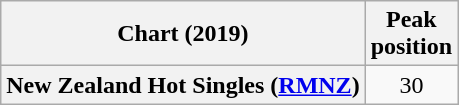<table class="wikitable plainrowheaders" style="text-align:center">
<tr>
<th scope="col">Chart (2019)</th>
<th scope="col">Peak<br>position</th>
</tr>
<tr>
<th scope="row">New Zealand Hot Singles (<a href='#'>RMNZ</a>)</th>
<td>30</td>
</tr>
</table>
